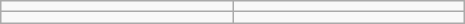<table class="wikitable" style="margin:0 0 1em 1em; width: 310px; float:right;">
<tr>
<td></td>
<td></td>
</tr>
<tr>
<td></td>
<td></td>
</tr>
</table>
